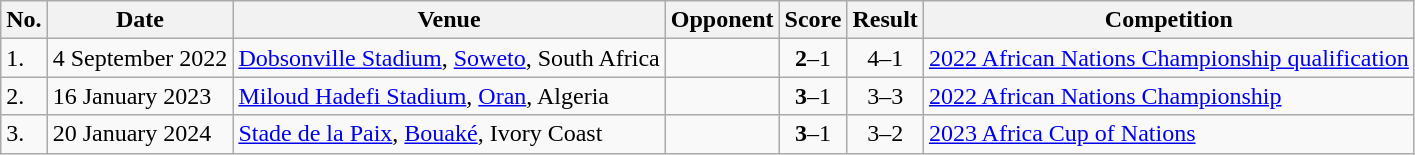<table class="wikitable plainrowheaders sortable">
<tr>
<th>No.</th>
<th>Date</th>
<th>Venue</th>
<th>Opponent</th>
<th>Score</th>
<th>Result</th>
<th>Competition</th>
</tr>
<tr>
<td>1.</td>
<td>4 September 2022</td>
<td><a href='#'>Dobsonville Stadium</a>, <a href='#'>Soweto</a>, South Africa</td>
<td></td>
<td align=center><strong>2</strong>–1</td>
<td align=center>4–1</td>
<td><a href='#'>2022 African Nations Championship qualification</a></td>
</tr>
<tr>
<td>2.</td>
<td>16 January 2023</td>
<td><a href='#'>Miloud Hadefi Stadium</a>, <a href='#'>Oran</a>, Algeria</td>
<td></td>
<td align=center><strong>3</strong>–1</td>
<td align=center>3–3</td>
<td><a href='#'>2022 African Nations Championship</a></td>
</tr>
<tr>
<td>3.</td>
<td>20 January 2024</td>
<td><a href='#'>Stade de la Paix</a>, <a href='#'>Bouaké</a>, Ivory Coast</td>
<td></td>
<td align=center><strong>3</strong>–1</td>
<td align=center>3–2</td>
<td><a href='#'>2023 Africa Cup of Nations</a></td>
</tr>
</table>
